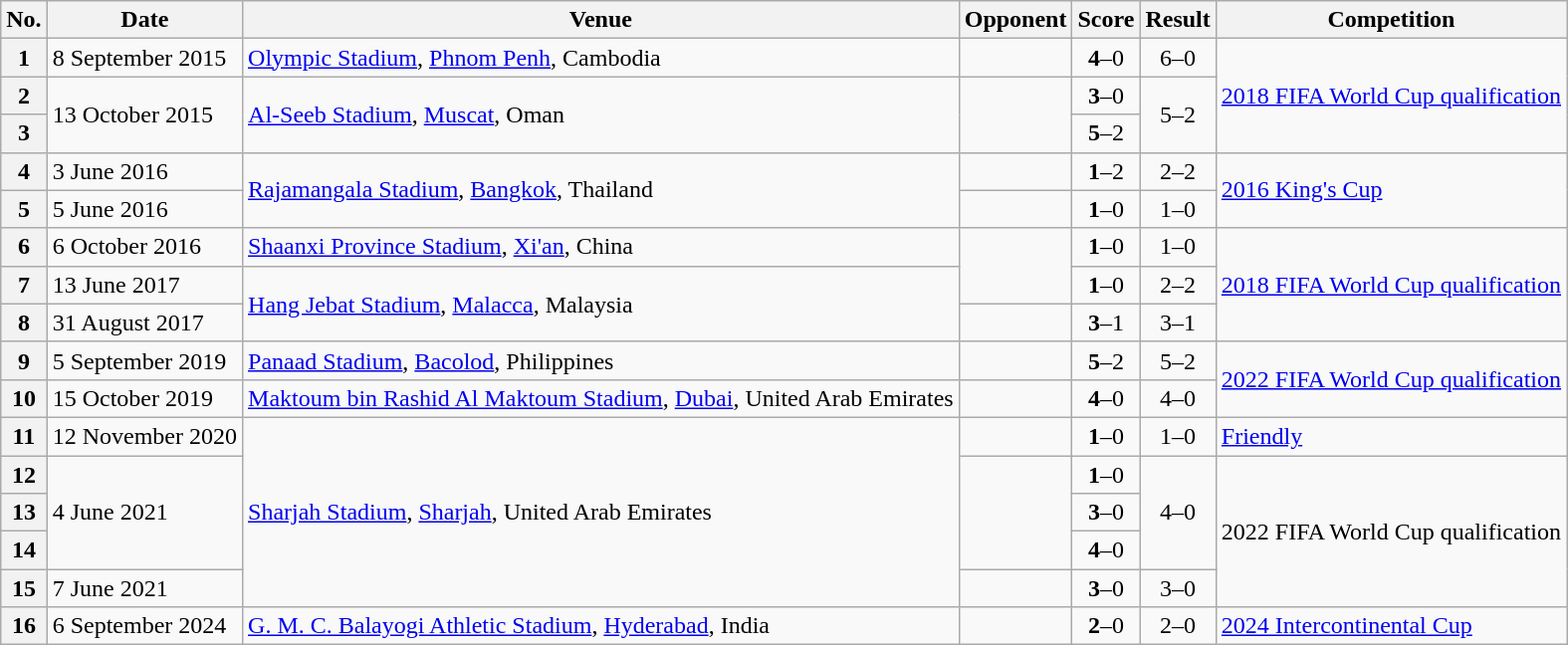<table class="wikitable sortable plainrowheaders">
<tr>
<th scope=col>No.</th>
<th scope=col data-sort-type=date>Date</th>
<th scope=col>Venue</th>
<th scope=col>Opponent</th>
<th scope=col>Score</th>
<th scope=col>Result</th>
<th scope=col>Competition</th>
</tr>
<tr>
<th scope=row>1</th>
<td>8 September 2015</td>
<td><a href='#'>Olympic Stadium</a>, <a href='#'>Phnom Penh</a>, Cambodia</td>
<td></td>
<td align=center><strong>4</strong>–0</td>
<td align=center>6–0</td>
<td rowspan=3><a href='#'>2018 FIFA World Cup qualification</a></td>
</tr>
<tr>
<th scope=row>2</th>
<td rowspan=2>13 October 2015</td>
<td rowspan=2><a href='#'>Al-Seeb Stadium</a>, <a href='#'>Muscat</a>, Oman</td>
<td rowspan=2></td>
<td align=center><strong>3</strong>–0</td>
<td rowspan=2 align=center>5–2</td>
</tr>
<tr>
<th scope=row>3</th>
<td align=center><strong>5</strong>–2</td>
</tr>
<tr>
<th scope=row>4</th>
<td>3 June 2016</td>
<td rowspan=2><a href='#'>Rajamangala Stadium</a>, <a href='#'>Bangkok</a>, Thailand</td>
<td></td>
<td align=center><strong>1</strong>–2</td>
<td align=center>2–2 </td>
<td rowspan=2><a href='#'>2016 King's Cup</a></td>
</tr>
<tr>
<th scope=row>5</th>
<td>5 June 2016</td>
<td></td>
<td align=center><strong>1</strong>–0</td>
<td align=center>1–0</td>
</tr>
<tr>
<th scope=row>6</th>
<td>6 October 2016</td>
<td><a href='#'>Shaanxi Province Stadium</a>, <a href='#'>Xi'an</a>, China</td>
<td rowspan=2></td>
<td align=center><strong>1</strong>–0</td>
<td align=center>1–0</td>
<td rowspan=3><a href='#'>2018 FIFA World Cup qualification</a></td>
</tr>
<tr>
<th scope=row>7</th>
<td>13 June 2017</td>
<td rowspan=2><a href='#'>Hang Jebat Stadium</a>, <a href='#'>Malacca</a>, Malaysia</td>
<td align=center><strong>1</strong>–0</td>
<td align=center>2–2</td>
</tr>
<tr>
<th scope=row>8</th>
<td>31 August 2017</td>
<td></td>
<td align=center><strong>3</strong>–1</td>
<td align=center>3–1</td>
</tr>
<tr>
<th scope=row>9</th>
<td>5 September 2019</td>
<td><a href='#'>Panaad Stadium</a>, <a href='#'>Bacolod</a>, Philippines</td>
<td></td>
<td align=center><strong>5</strong>–2</td>
<td align=center>5–2</td>
<td rowspan=2><a href='#'>2022 FIFA World Cup qualification</a></td>
</tr>
<tr>
<th scope=row>10</th>
<td>15 October 2019</td>
<td><a href='#'>Maktoum bin Rashid Al Maktoum Stadium</a>, <a href='#'>Dubai</a>, United Arab Emirates</td>
<td></td>
<td align=center><strong>4</strong>–0</td>
<td align=center>4–0</td>
</tr>
<tr>
<th scope=row>11</th>
<td>12 November 2020</td>
<td rowspan=5><a href='#'>Sharjah Stadium</a>, <a href='#'>Sharjah</a>, United Arab Emirates</td>
<td></td>
<td align=center><strong>1</strong>–0</td>
<td align=center>1–0</td>
<td><a href='#'>Friendly</a></td>
</tr>
<tr>
<th scope=row>12</th>
<td rowspan=3>4 June 2021</td>
<td rowspan=3></td>
<td align=center><strong>1</strong>–0</td>
<td rowspan=3 align=center>4–0</td>
<td rowspan=4>2022 FIFA World Cup qualification</td>
</tr>
<tr>
<th scope=row>13</th>
<td align=center><strong>3</strong>–0</td>
</tr>
<tr>
<th scope=row>14</th>
<td align=center><strong>4</strong>–0</td>
</tr>
<tr>
<th scope=row>15</th>
<td>7 June 2021</td>
<td></td>
<td align=center><strong>3</strong>–0</td>
<td align=center>3–0</td>
</tr>
<tr>
<th scope=row>16</th>
<td>6 September 2024</td>
<td><a href='#'>G. M. C. Balayogi Athletic Stadium</a>, <a href='#'>Hyderabad</a>, India</td>
<td></td>
<td align=center><strong>2</strong>–0</td>
<td align=center>2–0</td>
<td><a href='#'>2024 Intercontinental Cup</a></td>
</tr>
</table>
